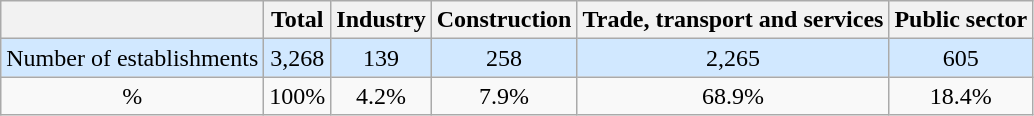<table class="wikitable" style="text-align:center;">
<tr>
<th></th>
<th>Total</th>
<th>Industry</th>
<th>Construction</th>
<th>Trade, transport and services</th>
<th>Public sector</th>
</tr>
<tr style="background:#D1E8FF;">
<td>Number of establishments</td>
<td>3,268</td>
<td>139</td>
<td>258</td>
<td>2,265</td>
<td>605</td>
</tr>
<tr>
<td>%</td>
<td>100%</td>
<td>4.2%</td>
<td>7.9%</td>
<td>68.9%</td>
<td>18.4%</td>
</tr>
</table>
